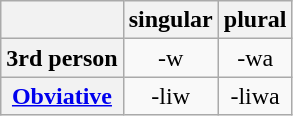<table class="wikitable" style="text-align:center;">
<tr>
<th></th>
<th>singular</th>
<th>plural</th>
</tr>
<tr>
<th>3rd person</th>
<td>-w</td>
<td>-wa</td>
</tr>
<tr>
<th><a href='#'>Obviative</a></th>
<td>-liw</td>
<td>-liwa</td>
</tr>
</table>
